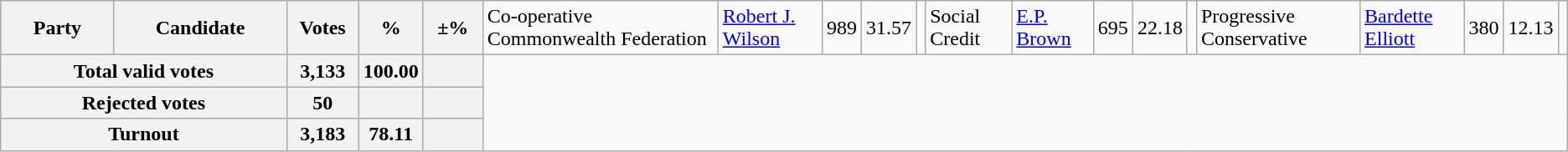<table class="wikitable">
<tr>
<th colspan=2 style="width: 130px">Party</th>
<th style="width: 130px">Candidate</th>
<th style="width: 50px">Votes</th>
<th style="width: 40px">%</th>
<th style="width: 40px">±%<br>
</th>
<td>Co-operative Commonwealth Federation</td>
<td><a href='#'>Robert J. Wilson</a></td>
<td align="right">989</td>
<td align="right">31.57</td>
<td align="right"><br></td>
<td>Social Credit</td>
<td><a href='#'>E.P. Brown</a></td>
<td align="right">695</td>
<td align="right">22.18</td>
<td align="right"><br></td>
<td>Progressive Conservative</td>
<td><a href='#'>Bardette Elliott</a></td>
<td align="right">380</td>
<td align="right">12.13</td>
<td align="right"></td>
</tr>
<tr bgcolor="white">
<th align="right" colspan=3>Total valid votes</th>
<th align="right">3,133</th>
<th align="right">100.00</th>
<th align="right"></th>
</tr>
<tr bgcolor="white">
<th align="right" colspan=3>Rejected votes</th>
<th align="right">50</th>
<th align="right"></th>
<th align="right"></th>
</tr>
<tr bgcolor="white">
<th align="right" colspan=3>Turnout</th>
<th align="right">3,183</th>
<th align="right">78.11</th>
<th align="right"></th>
</tr>
</table>
